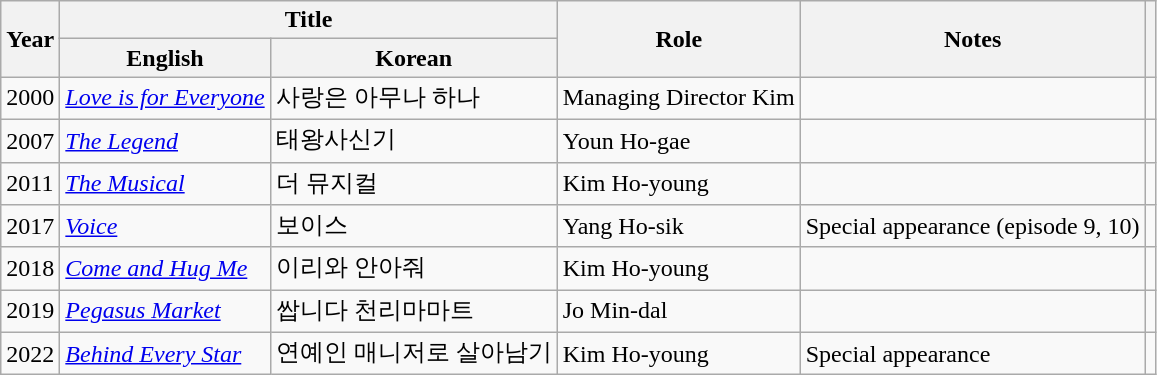<table class="wikitable sortable">
<tr>
<th rowspan="2">Year</th>
<th colspan="2">Title</th>
<th rowspan="2">Role</th>
<th rowspan="2">Notes</th>
<th rowspan="2" class="unsortable"></th>
</tr>
<tr>
<th>English</th>
<th>Korean</th>
</tr>
<tr>
<td>2000</td>
<td><em><a href='#'>Love is for Everyone</a></em></td>
<td>사랑은 아무나 하나</td>
<td>Managing Director Kim</td>
<td></td>
<td></td>
</tr>
<tr>
<td>2007</td>
<td><em><a href='#'>The Legend</a></em></td>
<td>태왕사신기</td>
<td>Youn Ho-gae</td>
<td></td>
<td></td>
</tr>
<tr>
<td>2011</td>
<td><em><a href='#'>The Musical</a></em></td>
<td>더 뮤지컬</td>
<td>Kim Ho-young</td>
<td></td>
<td></td>
</tr>
<tr>
<td>2017</td>
<td><em><a href='#'>Voice</a></em></td>
<td>보이스</td>
<td>Yang Ho-sik</td>
<td>Special appearance (episode 9, 10)</td>
<td></td>
</tr>
<tr>
<td>2018</td>
<td><em><a href='#'>Come and Hug Me </a></em></td>
<td>이리와 안아줘</td>
<td>Kim Ho-young</td>
<td></td>
<td></td>
</tr>
<tr>
<td>2019</td>
<td><em><a href='#'>Pegasus Market</a></em></td>
<td>쌉니다 천리마마트</td>
<td>Jo Min-dal</td>
<td></td>
<td></td>
</tr>
<tr>
<td>2022</td>
<td><em><a href='#'>Behind Every Star </a></em></td>
<td>연예인 매니저로 살아남기</td>
<td>Kim Ho-young</td>
<td>Special appearance</td>
<td></td>
</tr>
</table>
